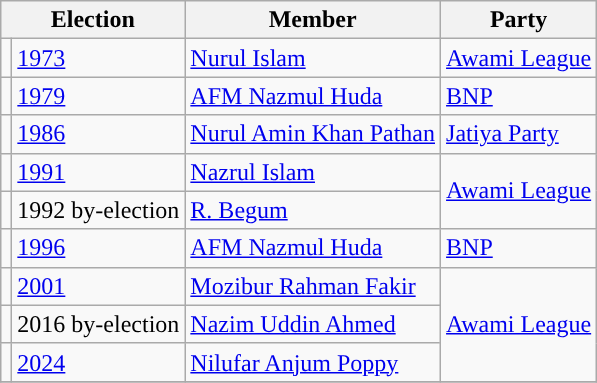<table class="wikitable">
<tr>
<th colspan="2">Election</th>
<th>Member</th>
<th>Party</th>
</tr>
<tr>
<td style="background-color:"></td>
<td><a href='#'>1973</a></td>
<td><a href='#'>Nurul Islam</a></td>
<td><a href='#'>Awami League</a></td>
</tr>
<tr>
<td style="background-color:"></td>
<td><a href='#'>1979</a></td>
<td><a href='#'>AFM Nazmul Huda</a></td>
<td><a href='#'>BNP</a></td>
</tr>
<tr>
<td style="background-color:"></td>
<td><a href='#'>1986</a></td>
<td><a href='#'>Nurul Amin Khan Pathan</a></td>
<td><a href='#'>Jatiya Party</a></td>
</tr>
<tr>
<td style="background-color:"></td>
<td><a href='#'>1991</a></td>
<td><a href='#'>Nazrul Islam</a></td>
<td rowspan="2"><a href='#'>Awami League</a></td>
</tr>
<tr>
<td style="background-color:"></td>
<td>1992 by-election</td>
<td><a href='#'>R. Begum</a></td>
</tr>
<tr>
<td style="background-color:"></td>
<td><a href='#'>1996</a></td>
<td><a href='#'>AFM Nazmul Huda</a></td>
<td><a href='#'>BNP</a></td>
</tr>
<tr>
<td style="background-color:"></td>
<td><a href='#'>2001</a></td>
<td><a href='#'>Mozibur Rahman Fakir</a></td>
<td rowspan="3"><a href='#'>Awami League</a></td>
</tr>
<tr>
<td style="background-color:"></td>
<td>2016 by-election</td>
<td><a href='#'>Nazim Uddin Ahmed</a></td>
</tr>
<tr>
<td style="background-color:"></td>
<td><a href='#'>2024</a></td>
<td><a href='#'>Nilufar Anjum Poppy</a></td>
</tr>
<tr>
</tr>
</table>
